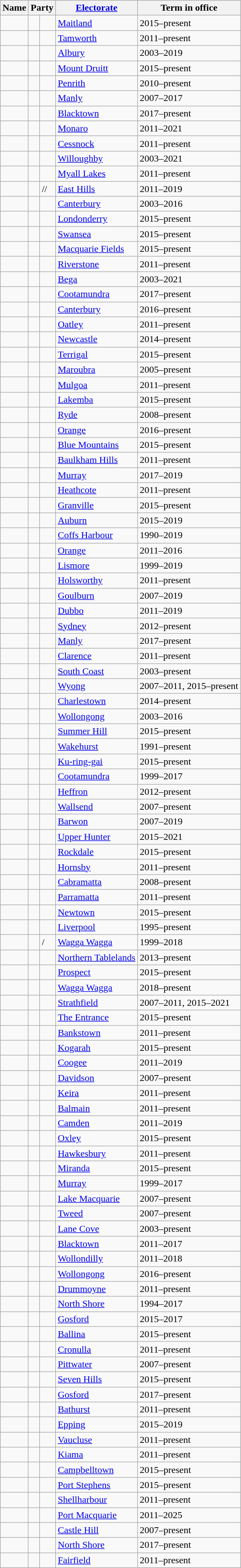<table class="wikitable sortable">
<tr>
<th>Name</th>
<th colspan=2>Party</th>
<th><a href='#'>Electorate</a></th>
<th>Term in office</th>
</tr>
<tr>
<td></td>
<td> </td>
<td></td>
<td><a href='#'>Maitland</a></td>
<td>2015–present</td>
</tr>
<tr>
<td></td>
<td> </td>
<td></td>
<td><a href='#'>Tamworth</a></td>
<td>2011–present</td>
</tr>
<tr>
<td></td>
<td> </td>
<td></td>
<td><a href='#'>Albury</a></td>
<td>2003–2019</td>
</tr>
<tr>
<td></td>
<td> </td>
<td></td>
<td><a href='#'>Mount Druitt</a></td>
<td>2015–present</td>
</tr>
<tr>
<td></td>
<td> </td>
<td></td>
<td><a href='#'>Penrith</a></td>
<td>2010–present</td>
</tr>
<tr>
<td></td>
<td> </td>
<td></td>
<td><a href='#'>Manly</a></td>
<td>2007–2017</td>
</tr>
<tr>
<td></td>
<td> </td>
<td></td>
<td><a href='#'>Blacktown</a></td>
<td>2017–present</td>
</tr>
<tr>
<td></td>
<td> </td>
<td></td>
<td><a href='#'>Monaro</a></td>
<td>2011–2021</td>
</tr>
<tr>
<td></td>
<td> </td>
<td></td>
<td><a href='#'>Cessnock</a></td>
<td>2011–present</td>
</tr>
<tr>
<td></td>
<td> </td>
<td></td>
<td><a href='#'>Willoughby</a></td>
<td>2003–2021</td>
</tr>
<tr>
<td></td>
<td> </td>
<td></td>
<td><a href='#'>Myall Lakes</a></td>
<td>2011–present</td>
</tr>
<tr>
<td></td>
<td> </td>
<td>//</td>
<td><a href='#'>East Hills</a></td>
<td>2011–2019</td>
</tr>
<tr>
<td></td>
<td> </td>
<td></td>
<td><a href='#'>Canterbury</a></td>
<td>2003–2016</td>
</tr>
<tr>
<td></td>
<td> </td>
<td></td>
<td><a href='#'>Londonderry</a></td>
<td>2015–present</td>
</tr>
<tr>
<td></td>
<td> </td>
<td></td>
<td><a href='#'>Swansea</a></td>
<td>2015–present</td>
</tr>
<tr>
<td></td>
<td> </td>
<td></td>
<td><a href='#'>Macquarie Fields</a></td>
<td>2015–present</td>
</tr>
<tr>
<td></td>
<td> </td>
<td></td>
<td><a href='#'>Riverstone</a></td>
<td>2011–present</td>
</tr>
<tr>
<td></td>
<td> </td>
<td></td>
<td><a href='#'>Bega</a></td>
<td>2003–2021</td>
</tr>
<tr>
<td></td>
<td> </td>
<td></td>
<td><a href='#'>Cootamundra</a></td>
<td>2017–present</td>
</tr>
<tr>
<td></td>
<td> </td>
<td></td>
<td><a href='#'>Canterbury</a></td>
<td>2016–present</td>
</tr>
<tr>
<td></td>
<td> </td>
<td></td>
<td><a href='#'>Oatley</a></td>
<td>2011–present</td>
</tr>
<tr>
<td></td>
<td> </td>
<td></td>
<td><a href='#'>Newcastle</a></td>
<td>2014–present</td>
</tr>
<tr>
<td></td>
<td> </td>
<td></td>
<td><a href='#'>Terrigal</a></td>
<td>2015–present</td>
</tr>
<tr>
<td></td>
<td> </td>
<td></td>
<td><a href='#'>Maroubra</a></td>
<td>2005–present</td>
</tr>
<tr>
<td></td>
<td> </td>
<td></td>
<td><a href='#'>Mulgoa</a></td>
<td>2011–present</td>
</tr>
<tr>
<td></td>
<td> </td>
<td></td>
<td><a href='#'>Lakemba</a></td>
<td>2015–present</td>
</tr>
<tr>
<td></td>
<td> </td>
<td></td>
<td><a href='#'>Ryde</a></td>
<td>2008–present</td>
</tr>
<tr>
<td></td>
<td> </td>
<td></td>
<td><a href='#'>Orange</a></td>
<td>2016–present</td>
</tr>
<tr>
<td></td>
<td> </td>
<td></td>
<td><a href='#'>Blue Mountains</a></td>
<td>2015–present</td>
</tr>
<tr>
<td></td>
<td> </td>
<td></td>
<td><a href='#'>Baulkham Hills</a></td>
<td>2011–present</td>
</tr>
<tr>
<td></td>
<td> </td>
<td></td>
<td><a href='#'>Murray</a></td>
<td>2017–2019</td>
</tr>
<tr>
<td></td>
<td> </td>
<td></td>
<td><a href='#'>Heathcote</a></td>
<td>2011–present</td>
</tr>
<tr>
<td></td>
<td> </td>
<td></td>
<td><a href='#'>Granville</a></td>
<td>2015–present</td>
</tr>
<tr>
<td></td>
<td> </td>
<td></td>
<td><a href='#'>Auburn</a></td>
<td>2015–2019</td>
</tr>
<tr>
<td></td>
<td> </td>
<td></td>
<td><a href='#'>Coffs Harbour</a></td>
<td>1990–2019</td>
</tr>
<tr>
<td></td>
<td> </td>
<td></td>
<td><a href='#'>Orange</a></td>
<td>2011–2016</td>
</tr>
<tr>
<td></td>
<td> </td>
<td></td>
<td><a href='#'>Lismore</a></td>
<td>1999–2019</td>
</tr>
<tr>
<td></td>
<td> </td>
<td></td>
<td><a href='#'>Holsworthy</a></td>
<td>2011–present</td>
</tr>
<tr>
<td></td>
<td> </td>
<td></td>
<td><a href='#'>Goulburn</a></td>
<td>2007–2019</td>
</tr>
<tr>
<td></td>
<td> </td>
<td></td>
<td><a href='#'>Dubbo</a></td>
<td>2011–2019</td>
</tr>
<tr>
<td></td>
<td> </td>
<td></td>
<td><a href='#'>Sydney</a></td>
<td>2012–present</td>
</tr>
<tr>
<td></td>
<td> </td>
<td></td>
<td><a href='#'>Manly</a></td>
<td>2017–present</td>
</tr>
<tr>
<td></td>
<td> </td>
<td></td>
<td><a href='#'>Clarence</a></td>
<td>2011–present</td>
</tr>
<tr>
<td></td>
<td> </td>
<td></td>
<td><a href='#'>South Coast</a></td>
<td>2003–present</td>
</tr>
<tr>
<td></td>
<td> </td>
<td></td>
<td><a href='#'>Wyong</a></td>
<td>2007–2011, 2015–present</td>
</tr>
<tr>
<td></td>
<td> </td>
<td></td>
<td><a href='#'>Charlestown</a></td>
<td>2014–present</td>
</tr>
<tr>
<td></td>
<td> </td>
<td></td>
<td><a href='#'>Wollongong</a></td>
<td>2003–2016</td>
</tr>
<tr>
<td></td>
<td> </td>
<td></td>
<td><a href='#'>Summer Hill</a></td>
<td>2015–present</td>
</tr>
<tr>
<td></td>
<td> </td>
<td></td>
<td><a href='#'>Wakehurst</a></td>
<td>1991–present</td>
</tr>
<tr>
<td></td>
<td> </td>
<td></td>
<td><a href='#'>Ku-ring-gai</a></td>
<td>2015–present</td>
</tr>
<tr>
<td></td>
<td> </td>
<td></td>
<td><a href='#'>Cootamundra</a></td>
<td>1999–2017</td>
</tr>
<tr>
<td></td>
<td> </td>
<td></td>
<td><a href='#'>Heffron</a></td>
<td>2012–present</td>
</tr>
<tr>
<td></td>
<td> </td>
<td></td>
<td><a href='#'>Wallsend</a></td>
<td>2007–present</td>
</tr>
<tr>
<td></td>
<td> </td>
<td></td>
<td><a href='#'>Barwon</a></td>
<td>2007–2019</td>
</tr>
<tr>
<td></td>
<td> </td>
<td></td>
<td><a href='#'>Upper Hunter</a></td>
<td>2015–2021</td>
</tr>
<tr>
<td></td>
<td> </td>
<td></td>
<td><a href='#'>Rockdale</a></td>
<td>2015–present</td>
</tr>
<tr>
<td></td>
<td> </td>
<td></td>
<td><a href='#'>Hornsby</a></td>
<td>2011–present</td>
</tr>
<tr>
<td></td>
<td> </td>
<td></td>
<td><a href='#'>Cabramatta</a></td>
<td>2008–present</td>
</tr>
<tr>
<td></td>
<td> </td>
<td></td>
<td><a href='#'>Parramatta</a></td>
<td>2011–present</td>
</tr>
<tr>
<td></td>
<td> </td>
<td></td>
<td><a href='#'>Newtown</a></td>
<td>2015–present</td>
</tr>
<tr>
<td></td>
<td> </td>
<td></td>
<td><a href='#'>Liverpool</a></td>
<td>1995–present</td>
</tr>
<tr>
<td></td>
<td> </td>
<td>/</td>
<td><a href='#'>Wagga Wagga</a></td>
<td>1999–2018</td>
</tr>
<tr>
<td></td>
<td> </td>
<td></td>
<td><a href='#'>Northern Tablelands</a></td>
<td>2013–present</td>
</tr>
<tr>
<td></td>
<td> </td>
<td></td>
<td><a href='#'>Prospect</a></td>
<td>2015–present</td>
</tr>
<tr>
<td></td>
<td> </td>
<td></td>
<td><a href='#'>Wagga Wagga</a></td>
<td>2018–present</td>
</tr>
<tr>
<td></td>
<td> </td>
<td></td>
<td><a href='#'>Strathfield</a></td>
<td>2007–2011, 2015–2021</td>
</tr>
<tr>
<td></td>
<td> </td>
<td></td>
<td><a href='#'>The Entrance</a></td>
<td>2015–present</td>
</tr>
<tr>
<td></td>
<td> </td>
<td></td>
<td><a href='#'>Bankstown</a></td>
<td>2011–present</td>
</tr>
<tr>
<td></td>
<td> </td>
<td></td>
<td><a href='#'>Kogarah</a></td>
<td>2015–present</td>
</tr>
<tr>
<td></td>
<td> </td>
<td></td>
<td><a href='#'>Coogee</a></td>
<td>2011–2019</td>
</tr>
<tr>
<td></td>
<td> </td>
<td></td>
<td><a href='#'>Davidson</a></td>
<td>2007–present</td>
</tr>
<tr>
<td></td>
<td> </td>
<td></td>
<td><a href='#'>Keira</a></td>
<td>2011–present</td>
</tr>
<tr>
<td></td>
<td> </td>
<td></td>
<td><a href='#'>Balmain</a></td>
<td>2011–present</td>
</tr>
<tr>
<td></td>
<td> </td>
<td></td>
<td><a href='#'>Camden</a></td>
<td>2011–2019</td>
</tr>
<tr>
<td></td>
<td> </td>
<td></td>
<td><a href='#'>Oxley</a></td>
<td>2015–present</td>
</tr>
<tr>
<td></td>
<td> </td>
<td></td>
<td><a href='#'>Hawkesbury</a></td>
<td>2011–present</td>
</tr>
<tr>
<td></td>
<td> </td>
<td></td>
<td><a href='#'>Miranda</a></td>
<td>2015–present</td>
</tr>
<tr>
<td></td>
<td> </td>
<td></td>
<td><a href='#'>Murray</a></td>
<td>1999–2017</td>
</tr>
<tr>
<td></td>
<td> </td>
<td></td>
<td><a href='#'>Lake Macquarie</a></td>
<td>2007–present</td>
</tr>
<tr>
<td></td>
<td> </td>
<td></td>
<td><a href='#'>Tweed</a></td>
<td>2007–present</td>
</tr>
<tr>
<td></td>
<td> </td>
<td></td>
<td><a href='#'>Lane Cove</a></td>
<td>2003–present</td>
</tr>
<tr>
<td></td>
<td> </td>
<td></td>
<td><a href='#'>Blacktown</a></td>
<td>2011–2017</td>
</tr>
<tr>
<td></td>
<td> </td>
<td></td>
<td><a href='#'>Wollondilly</a></td>
<td>2011–2018</td>
</tr>
<tr>
<td></td>
<td> </td>
<td></td>
<td><a href='#'>Wollongong</a></td>
<td>2016–present</td>
</tr>
<tr>
<td></td>
<td> </td>
<td></td>
<td><a href='#'>Drummoyne</a></td>
<td>2011–present</td>
</tr>
<tr>
<td></td>
<td> </td>
<td></td>
<td><a href='#'>North Shore</a></td>
<td>1994–2017</td>
</tr>
<tr>
<td></td>
<td> </td>
<td></td>
<td><a href='#'>Gosford</a></td>
<td>2015–2017</td>
</tr>
<tr>
<td></td>
<td> </td>
<td></td>
<td><a href='#'>Ballina</a></td>
<td>2015–present</td>
</tr>
<tr>
<td></td>
<td> </td>
<td></td>
<td><a href='#'>Cronulla</a></td>
<td>2011–present</td>
</tr>
<tr>
<td></td>
<td> </td>
<td></td>
<td><a href='#'>Pittwater</a></td>
<td>2007–present</td>
</tr>
<tr>
<td></td>
<td> </td>
<td></td>
<td><a href='#'>Seven Hills</a></td>
<td>2015–present</td>
</tr>
<tr>
<td></td>
<td> </td>
<td></td>
<td><a href='#'>Gosford</a></td>
<td>2017–present</td>
</tr>
<tr>
<td></td>
<td> </td>
<td></td>
<td><a href='#'>Bathurst</a></td>
<td>2011–present</td>
</tr>
<tr>
<td></td>
<td> </td>
<td></td>
<td><a href='#'>Epping</a></td>
<td>2015–2019</td>
</tr>
<tr>
<td></td>
<td> </td>
<td></td>
<td><a href='#'>Vaucluse</a></td>
<td>2011–present</td>
</tr>
<tr>
<td></td>
<td> </td>
<td></td>
<td><a href='#'>Kiama</a></td>
<td>2011–present</td>
</tr>
<tr>
<td></td>
<td> </td>
<td></td>
<td><a href='#'>Campbelltown</a></td>
<td>2015–present</td>
</tr>
<tr>
<td></td>
<td> </td>
<td></td>
<td><a href='#'>Port Stephens</a></td>
<td>2015–present</td>
</tr>
<tr>
<td></td>
<td> </td>
<td></td>
<td><a href='#'>Shellharbour</a></td>
<td>2011–present</td>
</tr>
<tr>
<td></td>
<td> </td>
<td></td>
<td><a href='#'>Port Macquarie</a></td>
<td>2011–2025</td>
</tr>
<tr>
<td></td>
<td> </td>
<td></td>
<td><a href='#'>Castle Hill</a></td>
<td>2007–present</td>
</tr>
<tr>
<td></td>
<td> </td>
<td></td>
<td><a href='#'>North Shore</a></td>
<td>2017–present</td>
</tr>
<tr>
<td></td>
<td> </td>
<td></td>
<td><a href='#'>Fairfield</a></td>
<td>2011–present</td>
</tr>
</table>
